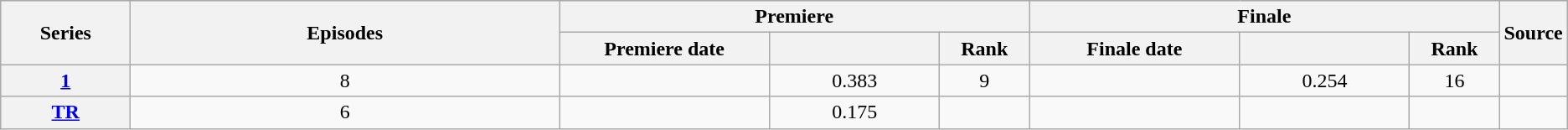<table class="wikitable plainrowheaders" style="text-align:center;">
<tr style="background:#DCDCDC;">
<th rowspan="2" scope="col" style="width:6em;">Series</th>
<th rowspan="2" scope="col">Episodes</th>
<th colspan="3" scope="col" style="width:10em;">Premiere</th>
<th colspan="3" scope="col" style="width:10em;">Finale</th>
<th rowspan="2" style="width:4%;">Source</th>
</tr>
<tr>
<th scope="col" style="width:10em;">Premiere date</th>
<th scope="col" style="width:8em;"><strong></strong></th>
<th scope="col" style="width:4em;">Rank</th>
<th scope="col" style="width:10em;">Finale date</th>
<th scope="col" style="width:8em;"><strong></strong></th>
<th scope="col" style="width:4em;">Rank</th>
</tr>
<tr>
<th scope="row" style="text-align:center;"><a href='#'>1</a></th>
<td>8</td>
<td></td>
<td>0.383</td>
<td>9</td>
<td></td>
<td>0.254</td>
<td>16</td>
<td></td>
</tr>
<tr>
<th scope="row" style="text-align:center;"><a href='#'>TR</a></th>
<td>6</td>
<td></td>
<td>0.175</td>
<td><strong></strong></td>
<td></td>
<td><strong></strong></td>
<td><strong></strong></td>
<td><strong></strong></td>
</tr>
</table>
